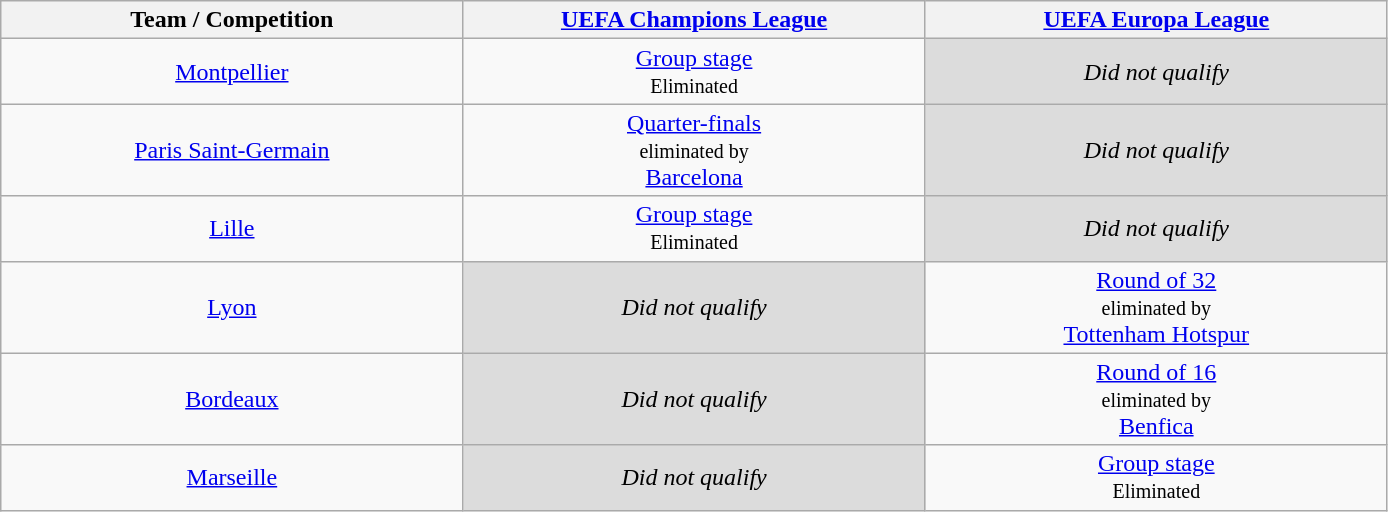<table class="wikitable">
<tr>
<th style="width:20%;">Team / Competition</th>
<th style="width:20%;"><a href='#'>UEFA Champions League</a></th>
<th style="width:20%;"><a href='#'>UEFA Europa League</a></th>
</tr>
<tr style="text-align:center;">
<td><a href='#'>Montpellier</a></td>
<td><a href='#'>Group stage</a> <br> <small>Eliminated</small></td>
<td style="background:#dcdcdc;"><em>Did not qualify</em></td>
</tr>
<tr style="text-align:center;">
<td><a href='#'>Paris Saint-Germain</a></td>
<td><a href='#'>Quarter-finals</a> <br> <small>eliminated by</small> <br>  <a href='#'>Barcelona</a></td>
<td style="background:#dcdcdc;"><em>Did not qualify</em></td>
</tr>
<tr style="text-align:center;">
<td><a href='#'>Lille</a></td>
<td><a href='#'>Group stage</a> <br> <small>Eliminated</small></td>
<td style="background:#dcdcdc;"><em>Did not qualify</em></td>
</tr>
<tr style="text-align:center;">
<td><a href='#'>Lyon</a></td>
<td style="background:#dcdcdc;"><em>Did not qualify</em></td>
<td><a href='#'>Round of 32</a> <br> <small>eliminated by</small> <br>  <a href='#'>Tottenham Hotspur</a></td>
</tr>
<tr style="text-align:center;">
<td><a href='#'>Bordeaux</a></td>
<td style="background:#dcdcdc;"><em>Did not qualify</em></td>
<td><a href='#'>Round of 16</a> <br> <small>eliminated by</small> <br>  <a href='#'>Benfica</a></td>
</tr>
<tr style="text-align:center;">
<td><a href='#'>Marseille</a></td>
<td style="background:#dcdcdc;"><em>Did not qualify</em></td>
<td><a href='#'>Group stage</a> <br> <small>Eliminated</small></td>
</tr>
</table>
